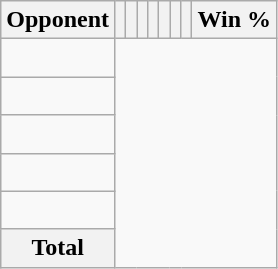<table class="wikitable sortable collapsible collapsed" style="text-align: center;">
<tr>
<th>Opponent</th>
<th></th>
<th></th>
<th></th>
<th></th>
<th></th>
<th></th>
<th></th>
<th>Win %</th>
</tr>
<tr>
<td align="left"><br></td>
</tr>
<tr>
<td align="left"><br></td>
</tr>
<tr>
<td align="left"><br></td>
</tr>
<tr>
<td align="left"><br></td>
</tr>
<tr>
<td align="left"><br></td>
</tr>
<tr class="sortbottom">
<th>Total<br></th>
</tr>
</table>
